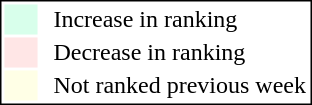<table style="border:1px solid black; float:right;">
<tr>
<td style="background:#D8FFEB; width:20px;"></td>
<td> </td>
<td>Increase in ranking</td>
</tr>
<tr>
<td style="background:#FFE6E6; width:20px;"></td>
<td> </td>
<td>Decrease in ranking</td>
</tr>
<tr>
<td style="background:#FFFFE6; width:20px;"></td>
<td> </td>
<td>Not ranked previous week</td>
</tr>
</table>
